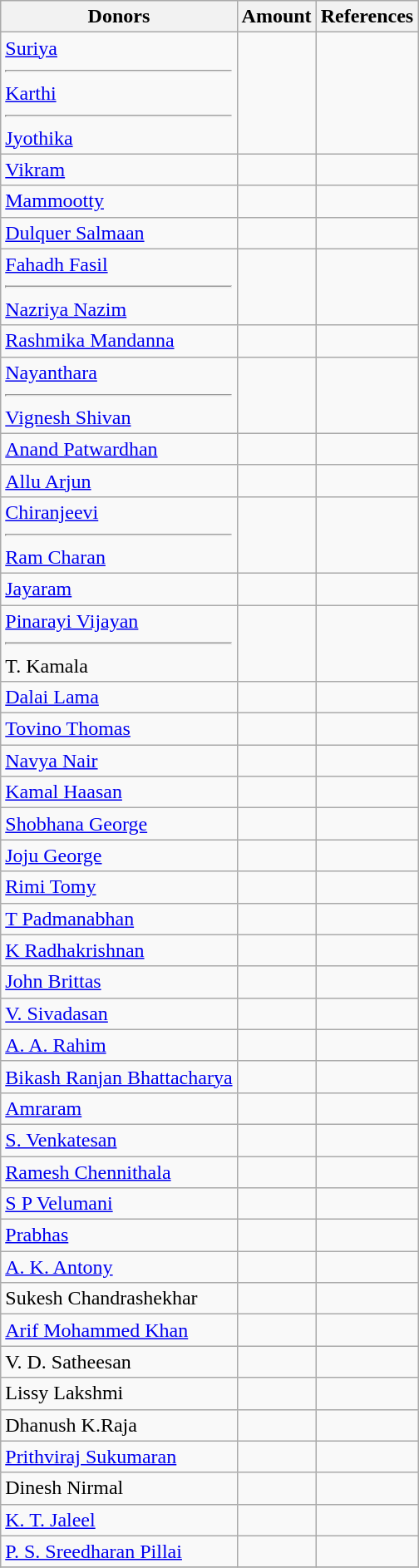<table class="wikitable sortable static-row-numbers static-row-header-text mw-collapsible mw-collapsed hover-highlight" "style="font-size: 100%">
<tr>
<th>Donors</th>
<th>Amount</th>
<th class=unsortable>References</th>
</tr>
<tr>
<td><a href='#'>Suriya</a><hr><a href='#'>Karthi</a><hr><a href='#'>Jyothika</a></td>
<td></td>
<td></td>
</tr>
<tr>
<td><a href='#'>Vikram</a></td>
<td></td>
<td></td>
</tr>
<tr>
<td><a href='#'>Mammootty</a></td>
<td></td>
<td></td>
</tr>
<tr>
<td><a href='#'>Dulquer Salmaan</a></td>
<td></td>
<td></td>
</tr>
<tr>
<td><a href='#'>Fahadh Fasil</a><hr> <a href='#'>Nazriya Nazim</a></td>
<td></td>
<td></td>
</tr>
<tr>
<td><a href='#'>Rashmika Mandanna</a></td>
<td></td>
<td></td>
</tr>
<tr>
<td><a href='#'>Nayanthara</a><hr><a href='#'>Vignesh Shivan</a></td>
<td></td>
<td></td>
</tr>
<tr>
<td><a href='#'>Anand Patwardhan</a></td>
<td></td>
<td></td>
</tr>
<tr>
<td><a href='#'>Allu Arjun</a></td>
<td></td>
<td></td>
</tr>
<tr>
<td><a href='#'>Chiranjeevi</a><hr><a href='#'>Ram Charan</a></td>
<td></td>
<td></td>
</tr>
<tr>
<td><a href='#'>Jayaram</a></td>
<td></td>
<td></td>
</tr>
<tr>
<td><a href='#'>Pinarayi Vijayan</a><hr>T. Kamala</td>
<td></td>
<td></td>
</tr>
<tr>
<td><a href='#'>Dalai Lama</a></td>
<td></td>
<td></td>
</tr>
<tr>
<td><a href='#'>Tovino Thomas</a></td>
<td></td>
<td></td>
</tr>
<tr>
<td><a href='#'>Navya Nair</a></td>
<td></td>
<td></td>
</tr>
<tr>
<td><a href='#'>Kamal Haasan</a></td>
<td></td>
<td></td>
</tr>
<tr>
<td><a href='#'>Shobhana George</a></td>
<td></td>
<td></td>
</tr>
<tr>
<td><a href='#'>Joju George</a></td>
<td></td>
<td></td>
</tr>
<tr>
<td><a href='#'>Rimi Tomy</a></td>
<td></td>
<td></td>
</tr>
<tr>
<td><a href='#'>T Padmanabhan</a></td>
<td></td>
<td></td>
</tr>
<tr>
<td><a href='#'>K Radhakrishnan</a></td>
<td></td>
<td></td>
</tr>
<tr>
<td><a href='#'>John Brittas</a></td>
<td></td>
<td></td>
</tr>
<tr>
<td><a href='#'>V. Sivadasan</a></td>
<td></td>
<td></td>
</tr>
<tr>
<td><a href='#'>A. A. Rahim</a></td>
<td></td>
<td></td>
</tr>
<tr>
<td><a href='#'>Bikash Ranjan Bhattacharya</a></td>
<td></td>
<td></td>
</tr>
<tr>
<td><a href='#'>Amraram</a></td>
<td></td>
<td></td>
</tr>
<tr>
<td><a href='#'>S. Venkatesan</a></td>
<td></td>
<td></td>
</tr>
<tr>
<td><a href='#'>Ramesh Chennithala</a></td>
<td></td>
<td></td>
</tr>
<tr>
<td><a href='#'>S P Velumani</a></td>
<td></td>
<td></td>
</tr>
<tr>
<td><a href='#'>Prabhas</a></td>
<td></td>
<td></td>
</tr>
<tr>
<td><a href='#'>A. K. Antony</a></td>
<td></td>
<td></td>
</tr>
<tr>
<td>Sukesh Chandrashekhar</td>
<td></td>
<td></td>
</tr>
<tr>
<td><a href='#'>Arif Mohammed Khan</a></td>
<td></td>
<td></td>
</tr>
<tr>
<td>V. D. Satheesan</td>
<td></td>
<td></td>
</tr>
<tr>
<td>Lissy Lakshmi</td>
<td></td>
<td></td>
</tr>
<tr>
<td>Dhanush K.Raja</td>
<td></td>
<td></td>
</tr>
<tr>
<td><a href='#'>Prithviraj Sukumaran</a></td>
<td></td>
<td></td>
</tr>
<tr>
<td>Dinesh Nirmal</td>
<td></td>
<td></td>
</tr>
<tr>
<td><a href='#'>K. T. Jaleel</a></td>
<td></td>
<td></td>
</tr>
<tr>
<td><a href='#'>P. S. Sreedharan Pillai</a></td>
<td></td>
<td></td>
</tr>
<tr>
</tr>
</table>
